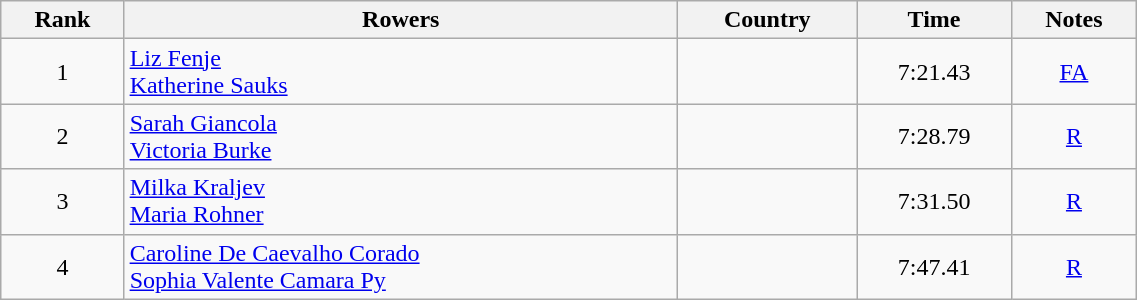<table class="wikitable" width=60% style="text-align:center">
<tr>
<th>Rank</th>
<th>Rowers</th>
<th>Country</th>
<th>Time</th>
<th>Notes</th>
</tr>
<tr>
<td>1</td>
<td align=left><a href='#'>Liz Fenje</a><br><a href='#'>Katherine Sauks</a></td>
<td align=left></td>
<td>7:21.43</td>
<td><a href='#'>FA</a></td>
</tr>
<tr>
<td>2</td>
<td align=left><a href='#'>Sarah Giancola</a><br><a href='#'>Victoria Burke</a></td>
<td align=left></td>
<td>7:28.79</td>
<td><a href='#'>R</a></td>
</tr>
<tr>
<td>3</td>
<td align=left><a href='#'>Milka Kraljev</a><br><a href='#'>Maria Rohner</a></td>
<td align=left></td>
<td>7:31.50</td>
<td><a href='#'>R</a></td>
</tr>
<tr>
<td>4</td>
<td align=left><a href='#'>Caroline De Caevalho Corado</a><br><a href='#'>Sophia Valente Camara Py</a></td>
<td align=left></td>
<td>7:47.41</td>
<td><a href='#'>R</a></td>
</tr>
</table>
